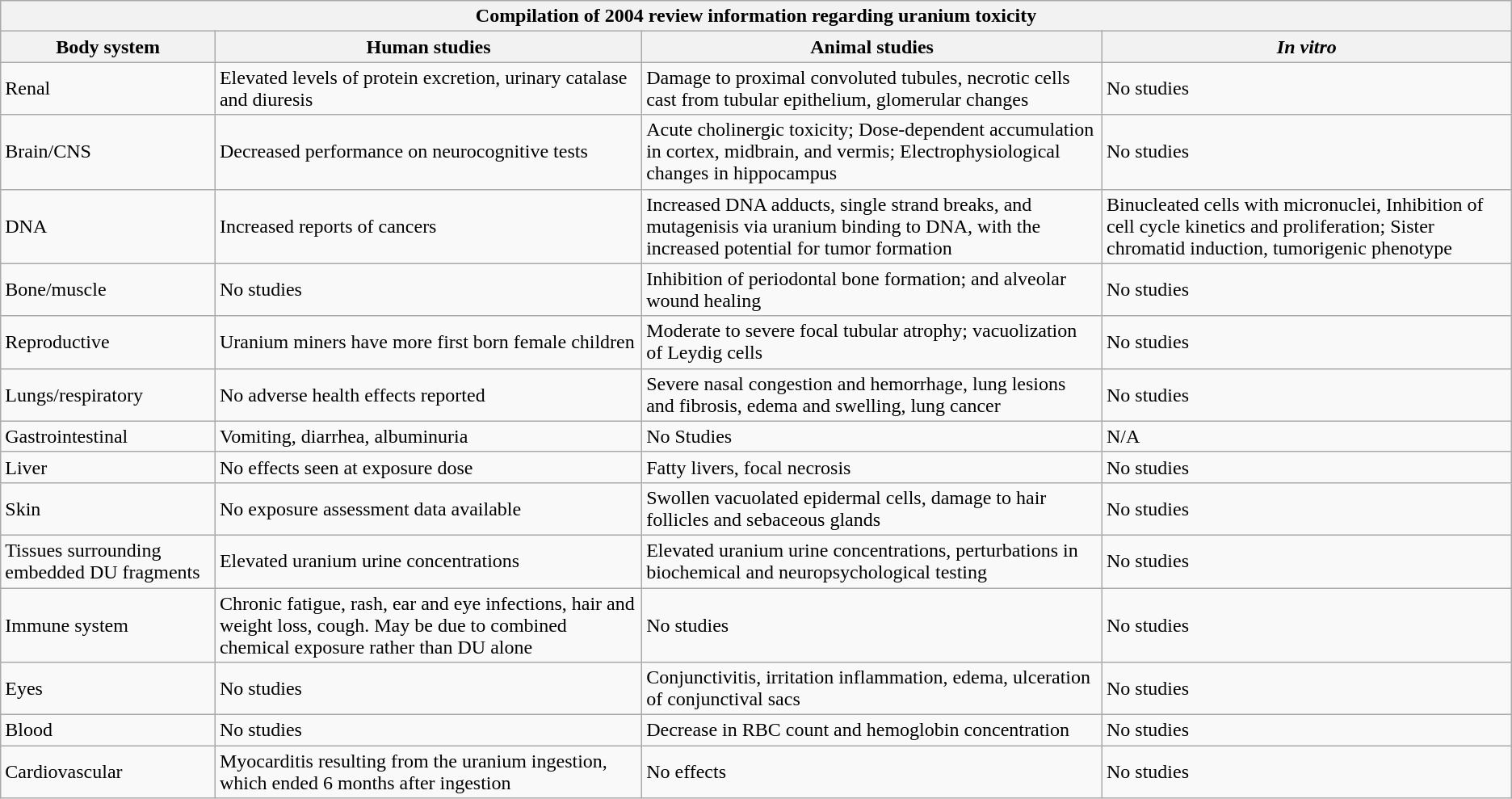<table class=wikitable>
<tr>
<th colspan=4>Compilation of 2004 review information regarding uranium toxicity</th>
</tr>
<tr>
<th>Body system</th>
<th>Human studies</th>
<th>Animal studies</th>
<th><em>In vitro</em></th>
</tr>
<tr>
<td>Renal</td>
<td>Elevated levels of protein excretion, urinary catalase and diuresis</td>
<td>Damage to proximal convoluted tubules, necrotic cells cast from tubular epithelium, glomerular changes</td>
<td>No studies</td>
</tr>
<tr>
<td>Brain/CNS</td>
<td>Decreased performance on neurocognitive tests</td>
<td>Acute cholinergic toxicity; Dose-dependent accumulation in cortex, midbrain, and vermis; Electrophysiological changes in hippocampus</td>
<td>No studies</td>
</tr>
<tr>
<td>DNA</td>
<td>Increased reports of cancers</td>
<td>Increased DNA adducts, single strand breaks, and mutagenisis via uranium binding to DNA, with the increased potential for tumor formation</td>
<td>Binucleated cells with micronuclei, Inhibition of cell cycle kinetics and proliferation; Sister chromatid induction, tumorigenic phenotype</td>
</tr>
<tr>
<td>Bone/muscle</td>
<td>No studies</td>
<td>Inhibition of periodontal bone formation; and alveolar wound healing</td>
<td>No studies</td>
</tr>
<tr>
<td>Reproductive</td>
<td>Uranium miners have more first born female children</td>
<td>Moderate to severe focal tubular atrophy; vacuolization of Leydig cells</td>
<td>No studies</td>
</tr>
<tr>
<td>Lungs/respiratory</td>
<td>No adverse health effects reported</td>
<td>Severe nasal congestion and hemorrhage, lung lesions and fibrosis, edema and swelling, lung cancer</td>
<td>No studies</td>
</tr>
<tr>
<td>Gastrointestinal</td>
<td>Vomiting, diarrhea, albuminuria</td>
<td>No Studies</td>
<td>N/A</td>
</tr>
<tr>
<td>Liver</td>
<td>No effects seen at exposure dose</td>
<td>Fatty livers, focal necrosis</td>
<td>No studies</td>
</tr>
<tr>
<td>Skin</td>
<td>No exposure assessment data available</td>
<td>Swollen vacuolated epidermal cells, damage to hair follicles and sebaceous glands</td>
<td>No studies</td>
</tr>
<tr>
<td>Tissues surrounding embedded DU fragments</td>
<td>Elevated uranium urine concentrations</td>
<td>Elevated uranium urine concentrations, perturbations in biochemical and neuropsychological testing</td>
<td>No studies</td>
</tr>
<tr>
<td>Immune system</td>
<td>Chronic fatigue, rash, ear and eye infections, hair and weight loss, cough. May be due to combined chemical exposure rather than DU alone</td>
<td>No studies</td>
<td>No studies</td>
</tr>
<tr>
<td>Eyes</td>
<td>No studies</td>
<td>Conjunctivitis, irritation inflammation, edema, ulceration of conjunctival sacs</td>
<td>No studies</td>
</tr>
<tr>
<td>Blood</td>
<td>No studies</td>
<td>Decrease in RBC count and hemoglobin concentration</td>
<td>No studies</td>
</tr>
<tr>
<td>Cardiovascular</td>
<td>Myocarditis resulting from the uranium ingestion, which ended 6 months after ingestion</td>
<td>No effects</td>
<td>No studies</td>
</tr>
</table>
